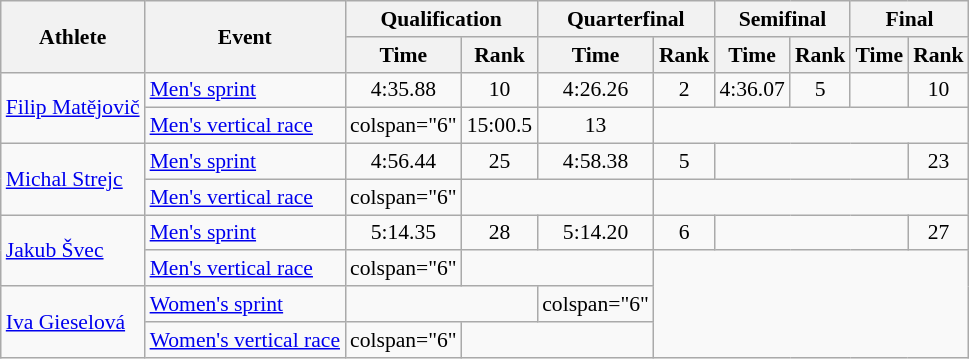<table class="wikitable" style="font-size:90%">
<tr align="center">
<th rowspan="2" align="left">Athlete</th>
<th rowspan="2" align="left">Event</th>
<th colspan="2">Qualification</th>
<th colspan="2">Quarterfinal</th>
<th colspan="2">Semifinal</th>
<th colspan="2">Final</th>
</tr>
<tr align="center">
<th>Time</th>
<th>Rank</th>
<th>Time</th>
<th>Rank</th>
<th>Time</th>
<th>Rank</th>
<th>Time</th>
<th>Rank</th>
</tr>
<tr align="center">
<td rowspan="2" align="left"><a href='#'>Filip Matějovič</a></td>
<td align="left"><a href='#'>Men's sprint</a></td>
<td>4:35.88</td>
<td>10</td>
<td>4:26.26</td>
<td>2</td>
<td>4:36.07</td>
<td>5</td>
<td></td>
<td>10</td>
</tr>
<tr align="center">
<td align="left"><a href='#'>Men's vertical race</a></td>
<td>colspan="6" </td>
<td>15:00.5</td>
<td>13</td>
</tr>
<tr align="center">
<td rowspan="2" align="left"><a href='#'>Michal Strejc</a></td>
<td align="left"><a href='#'>Men's sprint</a></td>
<td>4:56.44</td>
<td>25</td>
<td>4:58.38</td>
<td>5</td>
<td colspan="3"></td>
<td>23</td>
</tr>
<tr align="center">
<td align="left"><a href='#'>Men's vertical race</a></td>
<td>colspan="6" </td>
<td colspan="2"></td>
</tr>
<tr align="center">
<td rowspan="2" align="left"><a href='#'>Jakub Švec</a></td>
<td align="left"><a href='#'>Men's sprint</a></td>
<td>5:14.35</td>
<td>28</td>
<td>5:14.20</td>
<td>6</td>
<td colspan="3"></td>
<td>27</td>
</tr>
<tr align="center">
<td align="left"><a href='#'>Men's vertical race</a></td>
<td>colspan="6" </td>
<td colspan="2"></td>
</tr>
<tr align="center">
<td rowspan="2" align="left"><a href='#'>Iva Gieselová</a></td>
<td align="left"><a href='#'>Women's sprint</a></td>
<td colspan="2"></td>
<td>colspan="6" </td>
</tr>
<tr align="center">
<td align="left"><a href='#'>Women's vertical race</a></td>
<td>colspan="6" </td>
<td colspan="2"></td>
</tr>
</table>
